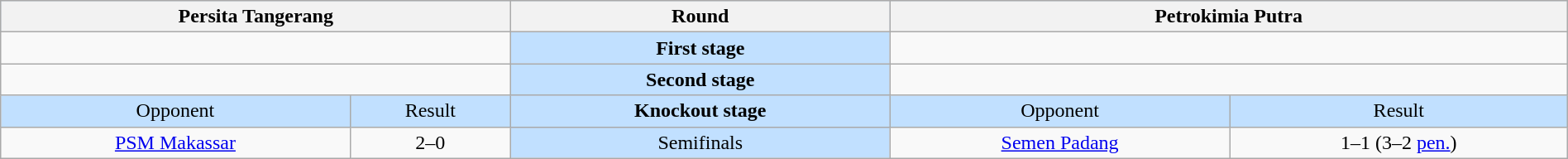<table class="wikitable" width="100%" style="text-align:center">
<tr valign=top bgcolor=#c1e0ff>
<th colspan="2" style="width:1*">Persita Tangerang</th>
<th><strong>Round</strong></th>
<th colspan="2" style="width:1*">Petrokimia Putra</th>
</tr>
<tr>
<td colspan="2" align="center"><br>
</td>
<td bgcolor=#c1e0ff><strong>First stage</strong></td>
<td colspan="2" align="center"><br></td>
</tr>
<tr>
<td colspan="2" align="center"><br>
</td>
<td bgcolor=#c1e0ff><strong>Second stage</strong></td>
<td colspan="2" align="center"><br>
</td>
</tr>
<tr valign=top bgcolor=#c1e0ff>
<td>Opponent</td>
<td>Result</td>
<td bgcolor="#c1e0ff"><strong>Knockout stage</strong></td>
<td>Opponent</td>
<td>Result</td>
</tr>
<tr>
<td><a href='#'>PSM Makassar</a></td>
<td>2–0</td>
<td bgcolor=#c1e0ff>Semifinals</td>
<td><a href='#'>Semen Padang</a></td>
<td>1–1 (3–2 <a href='#'>pen.</a>)</td>
</tr>
</table>
